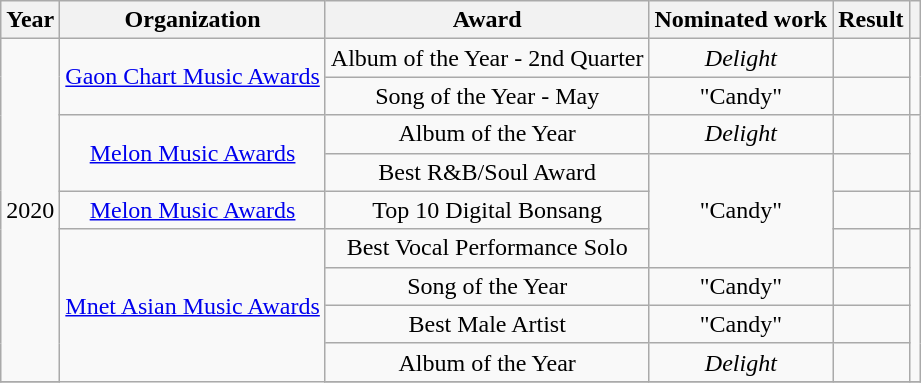<table class="wikitable sortable">
<tr>
<th>Year</th>
<th>Organization</th>
<th>Award</th>
<th>Nominated work</th>
<th>Result</th>
<th class="unsortable"></th>
</tr>
<tr>
<td rowspan="9">2020</td>
<td rowspan="2" align="center"><a href='#'>Gaon Chart Music Awards</a></td>
<td align="center">Album of the Year - 2nd Quarter</td>
<td align="center"><em>Delight</em></td>
<td></td>
<td rowspan="2"></td>
</tr>
<tr>
<td align="center">Song of the Year - May</td>
<td align="center">"Candy"</td>
<td></td>
</tr>
<tr>
<td rowspan="2" align="center"><a href='#'>Melon Music Awards</a></td>
<td align="center">Album of the Year</td>
<td align="center"><em>Delight</em></td>
<td></td>
<td rowspan="2"></td>
</tr>
<tr>
<td align="center">Best R&B/Soul Award</td>
<td rowspan="3" align="center">"Candy"</td>
<td></td>
</tr>
<tr>
<td align="center"><a href='#'>Melon Music Awards</a></td>
<td align="center">Top 10 Digital Bonsang</td>
<td></td>
<td></td>
</tr>
<tr>
<td rowspan="5" align="center"><a href='#'>Mnet Asian Music Awards</a></td>
<td align="center">Best Vocal Performance Solo</td>
<td></td>
<td rowspan="4"></td>
</tr>
<tr>
<td align="center">Song of the Year</td>
<td align="center">"Candy"</td>
<td></td>
</tr>
<tr>
<td align="center">Best Male Artist</td>
<td align="center">"Candy"</td>
<td></td>
</tr>
<tr>
<td align="center">Album of the Year</td>
<td align="center"><em>Delight</em></td>
<td></td>
</tr>
<tr>
</tr>
</table>
